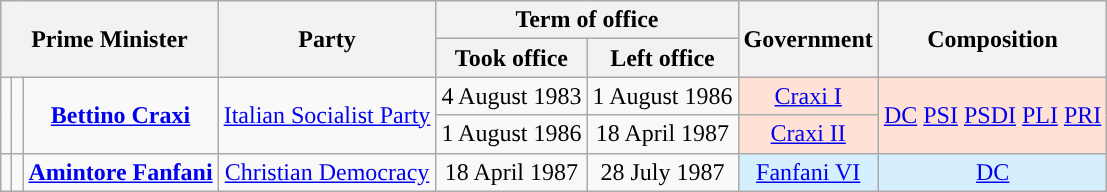<table class="wikitable" style="text-align:center">
<tr>
<th colspan=3 rowspan=2>Prime Minister</th>
<th rowspan=2>Party</th>
<th colspan=2>Term of office</th>
<th rowspan=2>Government</th>
<th rowspan=2>Composition</th>
</tr>
<tr>
<th>Took office</th>
<th>Left office</th>
</tr>
<tr>
<td rowspan=2 style="background:"></td>
<td rowspan=2></td>
<td rowspan=2><strong><a href='#'>Bettino Craxi</a></strong><br></td>
<td rowspan=2><a href='#'>Italian Socialist Party</a></td>
<td>4 August 1983</td>
<td>1 August 1986</td>
<td bgcolor=#FFE2D5><a href='#'>Craxi I</a></td>
<td rowspan=2 bgcolor=#FFE2D5><a href='#'>DC</a>  <a href='#'>PSI</a>  <a href='#'>PSDI</a>  <a href='#'>PLI</a>  <a href='#'>PRI</a><br></td>
</tr>
<tr>
<td>1 August 1986</td>
<td>18 April 1987</td>
<td bgcolor=#FFE2D5><a href='#'>Craxi II</a></td>
</tr>
<tr>
<td style="background:"></td>
<td></td>
<td><strong><a href='#'>Amintore Fanfani</a></strong><br></td>
<td><a href='#'>Christian Democracy</a></td>
<td>18 April 1987</td>
<td>28 July 1987</td>
<td bgcolor=#D5EFFF><a href='#'>Fanfani VI</a></td>
<td bgcolor=#D5EFFF><a href='#'>DC</a></td>
</tr>
</table>
